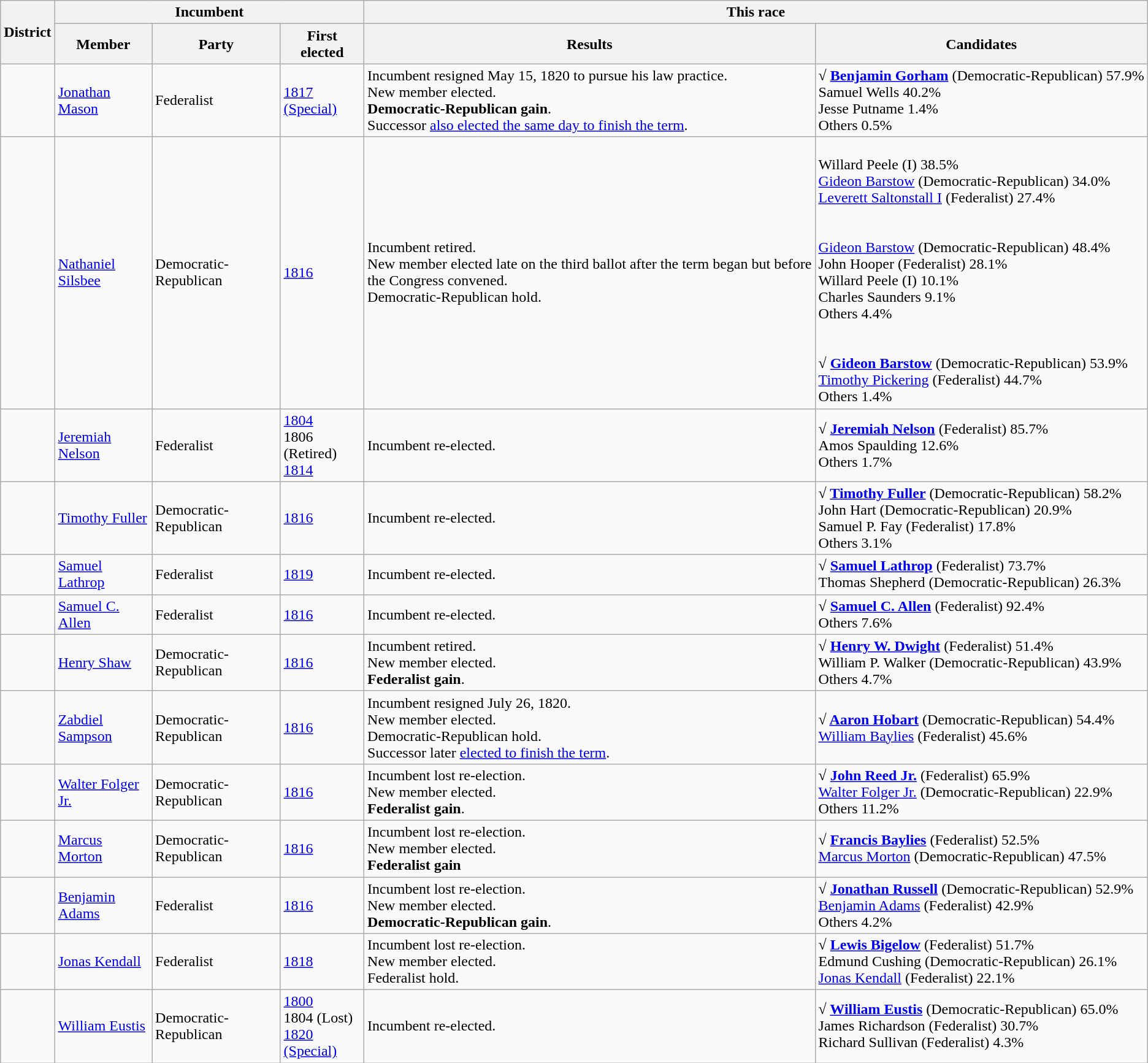<table class=wikitable>
<tr>
<th rowspan=2>District</th>
<th colspan=3>Incumbent</th>
<th colspan=2>This race</th>
</tr>
<tr>
<th>Member</th>
<th>Party</th>
<th>First elected</th>
<th>Results</th>
<th>Candidates</th>
</tr>
<tr>
<td></td>
<td><a href='#'>Jonathan Mason</a></td>
<td>Federalist</td>
<td><a href='#'>1817 (Special)</a></td>
<td>Incumbent resigned May 15, 1820 to pursue his law practice.<br>New member elected.<br><strong>Democratic-Republican gain</strong>.<br>Successor <a href='#'>also elected the same day to finish the term</a>.</td>
<td nowrap><strong>√ <a href='#'>Benjamin Gorham</a></strong> (Democratic-Republican) 57.9%<br>Samuel Wells 40.2%<br>Jesse Putname 1.4%<br>Others 0.5%</td>
</tr>
<tr>
<td></td>
<td><a href='#'>Nathaniel Silsbee</a></td>
<td>Democratic-Republican</td>
<td><a href='#'>1816</a></td>
<td>Incumbent retired.<br>New member elected late on the third ballot after the term began but before the Congress convened.<br>Democratic-Republican hold.</td>
<td nowrap><strong></strong><br>Willard Peele (I) 38.5%<br><a href='#'>Gideon Barstow</a> (Democratic-Republican) 34.0%<br><a href='#'>Leverett Saltonstall I</a> (Federalist) 27.4%<br><br><strong></strong><br><a href='#'>Gideon Barstow</a> (Democratic-Republican) 48.4%<br>John Hooper (Federalist) 28.1%<br>Willard Peele (I) 10.1%<br>Charles Saunders 9.1%<br>Others 4.4%<br><br><strong></strong><br><strong>√ <a href='#'>Gideon Barstow</a></strong> (Democratic-Republican) 53.9%<br><a href='#'>Timothy Pickering</a> (Federalist) 44.7%<br>Others 1.4%</td>
</tr>
<tr>
<td></td>
<td><a href='#'>Jeremiah Nelson</a></td>
<td>Federalist</td>
<td><a href='#'>1804</a><br>1806 (Retired)<br><a href='#'>1814</a></td>
<td>Incumbent re-elected.</td>
<td nowrap><strong>√ <a href='#'>Jeremiah Nelson</a></strong> (Federalist) 85.7%<br>Amos Spaulding 12.6%<br>Others 1.7%</td>
</tr>
<tr>
<td></td>
<td><a href='#'>Timothy Fuller</a></td>
<td>Democratic-Republican</td>
<td><a href='#'>1816</a></td>
<td>Incumbent re-elected.</td>
<td nowrap><strong>√ <a href='#'>Timothy Fuller</a></strong> (Democratic-Republican) 58.2%<br>John Hart (Democratic-Republican) 20.9%<br>Samuel P. Fay (Federalist) 17.8%<br>Others 3.1%</td>
</tr>
<tr>
<td></td>
<td><a href='#'>Samuel Lathrop</a></td>
<td>Federalist</td>
<td><a href='#'>1819</a></td>
<td>Incumbent re-elected.</td>
<td nowrap><strong>√ <a href='#'>Samuel Lathrop</a></strong> (Federalist) 73.7%<br>Thomas Shepherd (Democratic-Republican) 26.3%</td>
</tr>
<tr>
<td></td>
<td><a href='#'>Samuel C. Allen</a></td>
<td>Federalist</td>
<td><a href='#'>1816</a></td>
<td>Incumbent re-elected.</td>
<td nowrap><strong>√ <a href='#'>Samuel C. Allen</a></strong> (Federalist) 92.4%<br>Others 7.6%</td>
</tr>
<tr>
<td></td>
<td><a href='#'>Henry Shaw</a></td>
<td>Democratic-Republican</td>
<td><a href='#'>1816</a></td>
<td>Incumbent retired.<br>New member elected.<br><strong>Federalist gain</strong>.</td>
<td nowrap><strong>√ <a href='#'>Henry W. Dwight</a></strong> (Federalist) 51.4%<br>William P. Walker (Democratic-Republican) 43.9%<br>Others 4.7%</td>
</tr>
<tr>
<td></td>
<td><a href='#'>Zabdiel Sampson</a></td>
<td>Democratic-Republican</td>
<td><a href='#'>1816</a></td>
<td>Incumbent resigned July 26, 1820.<br>New member elected.<br>Democratic-Republican hold.<br>Successor later <a href='#'>elected to finish the term</a>.</td>
<td nowrap><strong>√ <a href='#'>Aaron Hobart</a></strong> (Democratic-Republican) 54.4%<br><a href='#'>William Baylies</a> (Federalist) 45.6%</td>
</tr>
<tr>
<td></td>
<td><a href='#'>Walter Folger Jr.</a></td>
<td>Democratic-Republican</td>
<td><a href='#'>1816</a></td>
<td>Incumbent lost re-election.<br>New member elected.<br><strong>Federalist gain</strong>.</td>
<td nowrap><strong>√ <a href='#'>John Reed Jr.</a></strong> (Federalist) 65.9%<br><a href='#'>Walter Folger Jr.</a> (Democratic-Republican) 22.9%<br>Others 11.2%</td>
</tr>
<tr>
<td></td>
<td><a href='#'>Marcus Morton</a></td>
<td>Democratic-Republican</td>
<td><a href='#'>1816</a></td>
<td>Incumbent lost re-election.<br>New member elected.<br><strong>Federalist gain</strong></td>
<td nowrap><strong>√ <a href='#'>Francis Baylies</a></strong> (Federalist) 52.5%<br><a href='#'>Marcus Morton</a> (Democratic-Republican) 47.5%</td>
</tr>
<tr>
<td></td>
<td><a href='#'>Benjamin Adams</a></td>
<td>Federalist</td>
<td><a href='#'>1816</a></td>
<td>Incumbent lost re-election.<br>New member elected.<br><strong>Democratic-Republican gain</strong>.</td>
<td nowrap><strong>√ <a href='#'>Jonathan Russell</a></strong> (Democratic-Republican) 52.9%<br><a href='#'>Benjamin Adams</a> (Federalist) 42.9%<br>Others 4.2%</td>
</tr>
<tr>
<td></td>
<td><a href='#'>Jonas Kendall</a></td>
<td>Federalist</td>
<td><a href='#'>1818</a></td>
<td>Incumbent lost re-election.<br>New member elected.<br>Federalist hold.</td>
<td nowrap><strong>√ <a href='#'>Lewis Bigelow</a></strong> (Federalist) 51.7%<br>Edmund Cushing (Democratic-Republican) 26.1%<br><a href='#'>Jonas Kendall</a> (Federalist) 22.1%</td>
</tr>
<tr>
<td></td>
<td><a href='#'>William Eustis</a></td>
<td>Democratic-Republican</td>
<td><a href='#'>1800</a><br>1804 (Lost)<br><a href='#'>1820 (Special)</a></td>
<td>Incumbent re-elected.</td>
<td nowrap><strong>√ <a href='#'>William Eustis</a></strong> (Democratic-Republican) 65.0%<br>James Richardson (Federalist) 30.7%<br>Richard Sullivan (Federalist) 4.3%</td>
</tr>
</table>
